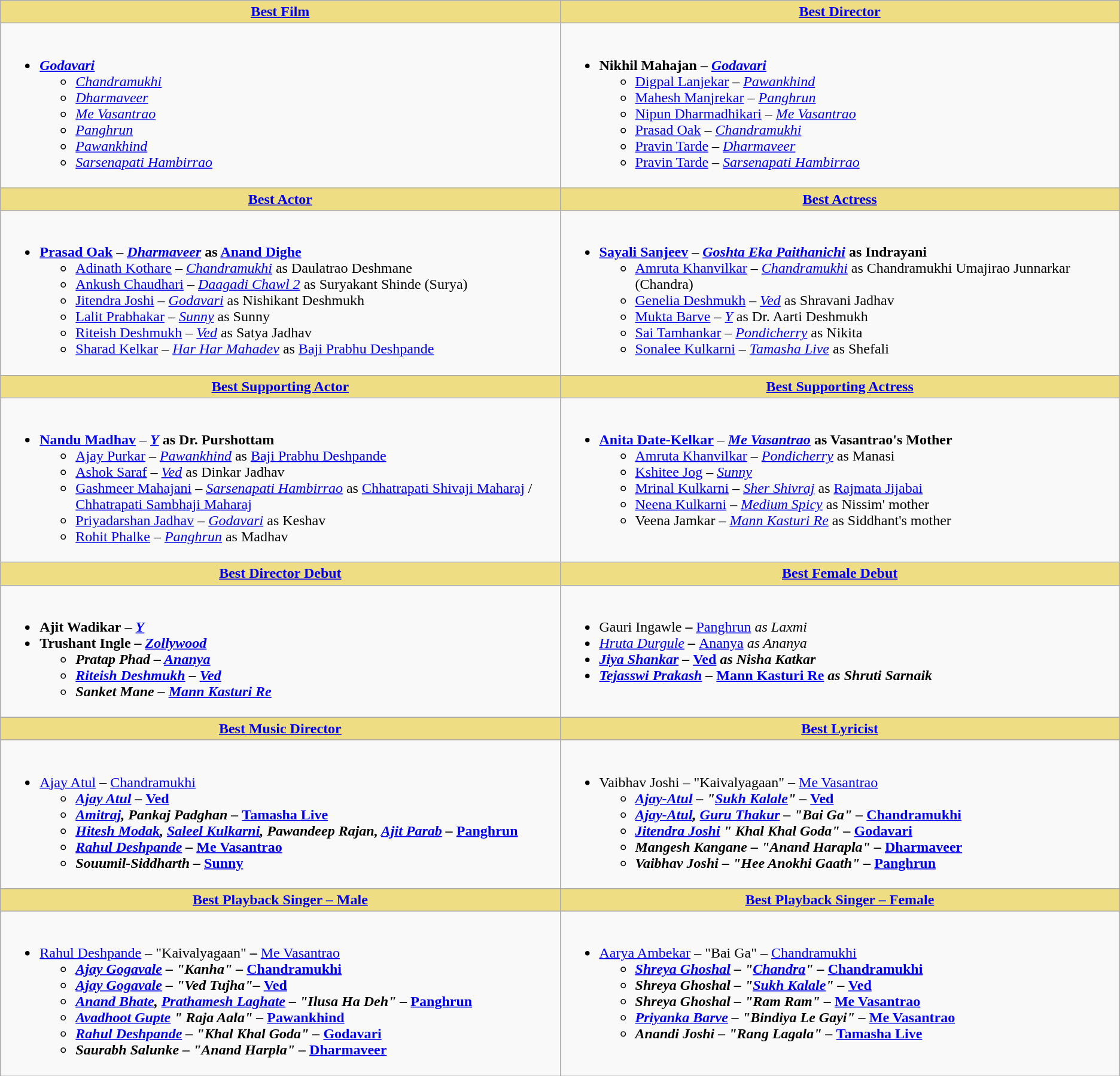<table class="wikitable">
<tr>
<th style="background:#EEDD82; width:50%;"><a href='#'>Best Film</a></th>
<th style="background:#EEDD82; width:50%;"><a href='#'>Best Director</a></th>
</tr>
<tr>
<td valign="top"><br><ul><li><strong><em><a href='#'>Godavari</a></em></strong><ul><li><em><a href='#'>Chandramukhi</a></em></li><li><em><a href='#'>Dharmaveer</a></em></li><li><em><a href='#'>Me Vasantrao</a></em></li><li><em><a href='#'>Panghrun</a></em></li><li><em><a href='#'>Pawankhind</a></em></li><li><em><a href='#'>Sarsenapati Hambirrao</a></em></li></ul></li></ul></td>
<td valign="top"><br><ul><li><strong>Nikhil Mahajan</strong> – <strong><em><a href='#'>Godavari</a></em></strong><ul><li><a href='#'>Digpal Lanjekar</a> – <em><a href='#'>Pawankhind</a></em></li><li><a href='#'>Mahesh Manjrekar</a> – <em><a href='#'>Panghrun</a></em></li><li><a href='#'>Nipun Dharmadhikari</a> – <em><a href='#'>Me Vasantrao</a></em></li><li><a href='#'>Prasad Oak</a> – <em><a href='#'>Chandramukhi</a></em></li><li><a href='#'>Pravin Tarde</a> – <em><a href='#'>Dharmaveer</a></em></li><li><a href='#'>Pravin Tarde</a> – <em><a href='#'>Sarsenapati Hambirrao</a></em></li></ul></li></ul></td>
</tr>
<tr>
<th style="background:#EEDD82;"><a href='#'>Best Actor</a></th>
<th style="background:#EEDD82;"><a href='#'>Best Actress</a></th>
</tr>
<tr>
<td><br><ul><li><strong><a href='#'>Prasad Oak</a></strong> – <strong><em><a href='#'>Dharmaveer</a></em></strong> <strong>as <a href='#'>Anand Dighe</a></strong><ul><li><a href='#'>Adinath Kothare</a> – <em><a href='#'>Chandramukhi</a></em> as Daulatrao Deshmane</li><li><a href='#'>Ankush Chaudhari</a> – <em><a href='#'>Daagadi Chawl 2</a></em> as Suryakant Shinde (Surya)</li><li><a href='#'>Jitendra Joshi</a> – <em><a href='#'>Godavari</a></em> as Nishikant Deshmukh</li><li><a href='#'>Lalit Prabhakar</a> – <em><a href='#'>Sunny</a></em> as Sunny</li><li><a href='#'>Riteish Deshmukh</a> – <em><a href='#'>Ved</a></em> as Satya Jadhav</li><li><a href='#'>Sharad Kelkar</a> – <em><a href='#'>Har Har Mahadev</a></em> as <a href='#'>Baji Prabhu Deshpande</a></li></ul></li></ul></td>
<td valign="top"><br><ul><li><strong><a href='#'>Sayali Sanjeev</a></strong> – <strong><em><a href='#'>Goshta Eka Paithanichi</a></em></strong> <strong>as Indrayani</strong><ul><li><a href='#'>Amruta Khanvilkar</a> – <em><a href='#'>Chandramukhi</a></em> as Chandramukhi Umajirao Junnarkar (Chandra)</li><li><a href='#'>Genelia Deshmukh</a> – <em><a href='#'>Ved</a></em> as Shravani Jadhav</li><li><a href='#'>Mukta Barve</a> – <em><a href='#'>Y</a></em> as Dr. Aarti Deshmukh</li><li><a href='#'>Sai Tamhankar</a> – <em><a href='#'>Pondicherry</a></em> as Nikita</li><li><a href='#'>Sonalee Kulkarni</a> – <em><a href='#'>Tamasha Live</a></em> as Shefali</li></ul></li></ul></td>
</tr>
<tr>
<th style="background:#EEDD82;"><a href='#'>Best Supporting Actor</a></th>
<th style="background:#EEDD82;"><a href='#'>Best Supporting Actress</a></th>
</tr>
<tr>
<td><br><ul><li><strong><a href='#'>Nandu Madhav</a></strong> – <strong><em><a href='#'>Y</a></em></strong> <strong>as Dr. Purshottam</strong><ul><li><a href='#'>Ajay Purkar</a> – <em><a href='#'>Pawankhind</a></em> as <a href='#'>Baji Prabhu Deshpande</a></li><li><a href='#'>Ashok Saraf</a> – <em><a href='#'>Ved</a></em> as Dinkar Jadhav</li><li><a href='#'>Gashmeer Mahajani</a> – <em><a href='#'>Sarsenapati Hambirrao</a></em> as <a href='#'>Chhatrapati Shivaji Maharaj</a> / <a href='#'>Chhatrapati Sambhaji Maharaj</a></li><li><a href='#'>Priyadarshan Jadhav</a> – <em><a href='#'>Godavari</a></em> as Keshav</li><li><a href='#'>Rohit Phalke</a> – <em><a href='#'>Panghrun</a></em> as Madhav</li></ul></li></ul></td>
<td valign="top"><br><ul><li><strong><a href='#'>Anita Date-Kelkar</a></strong> – <strong><em><a href='#'>Me Vasantrao</a></em></strong> <strong>as Vasantrao's Mother</strong><ul><li><a href='#'>Amruta Khanvilkar</a> – <em><a href='#'>Pondicherry</a></em> as Manasi</li><li><a href='#'>Kshitee Jog</a> – <em><a href='#'>Sunny</a></em></li><li><a href='#'>Mrinal Kulkarni</a> – <em><a href='#'>Sher Shivraj</a></em> as <a href='#'>Rajmata Jijabai</a></li><li><a href='#'>Neena Kulkarni</a> – <em><a href='#'>Medium Spicy</a></em> as Nissim' mother</li><li>Veena Jamkar – <em><a href='#'>Mann Kasturi Re</a></em> as Siddhant's mother</li></ul></li></ul></td>
</tr>
<tr>
<th style="background:#EEDD82;"><a href='#'>Best Director Debut</a></th>
<th style="background:#EEDD82;"><a href='#'>Best Female Debut</a></th>
</tr>
<tr>
<td><br><ul><li><strong>Ajit Wadikar</strong> – <strong><em><a href='#'>Y</a></em></strong></li><li><strong>Trushant Ingle – <em><a href='#'>Zollywood</a><strong><em><ul><li>Pratap Phad – </em><a href='#'>Ananya</a><em></li><li><a href='#'>Riteish Deshmukh</a> – </em><a href='#'>Ved</a><em></li><li>Sanket Mane – </em><a href='#'>Mann Kasturi Re</a><em></li></ul></li></ul></td>
<td valign="top"><br><ul><li></strong>Gauri Ingawle<strong> – </em></strong><a href='#'>Panghrun</a><strong><em> </strong>as Laxmi<strong></li><li></strong><a href='#'>Hruta Durgule</a><strong> – </em></strong><a href='#'>Ananya</a><strong><em> </strong>as Ananya<strong></li><li><a href='#'>Jiya Shankar</a> – </em><a href='#'>Ved</a><em> as Nisha Katkar</li><li><a href='#'>Tejasswi Prakash</a> – </em><a href='#'>Mann Kasturi Re</a><em> as Shruti Sarnaik</li></ul></td>
</tr>
<tr>
<th style="background:#EEDD82;"><a href='#'>Best Music Director</a></th>
<th style="background:#EEDD82;"><a href='#'>Best Lyricist</a></th>
</tr>
<tr>
<td valign="top"><br><ul><li></strong><a href='#'>Ajay Atul</a><strong> – </em></strong><a href='#'>Chandramukhi</a><strong><em><ul><li><a href='#'>Ajay Atul</a> – </em><a href='#'>Ved</a><em></li><li><a href='#'>Amitraj</a>, Pankaj Padghan – </em><a href='#'>Tamasha Live</a><em></li><li><a href='#'>Hitesh Modak</a>, <a href='#'>Saleel Kulkarni</a>, Pawandeep Rajan, <a href='#'>Ajit Parab</a> – </em><a href='#'>Panghrun</a><em></li><li><a href='#'>Rahul Deshpande</a> – </em><a href='#'>Me Vasantrao</a><em></li><li>Souumil-Siddharth – </em><a href='#'>Sunny</a><em></li></ul></li></ul></td>
<td valign="top"><br><ul><li></strong>Vaibhav Joshi – "Kaivalyagaan"<strong> – </em></strong><a href='#'>Me Vasantrao</a><strong><em><ul><li><a href='#'>Ajay-Atul</a> – "<a href='#'>Sukh Kalale</a>" – </em><a href='#'>Ved</a><em></li><li><a href='#'>Ajay-Atul</a>, <a href='#'>Guru Thakur</a> – "Bai Ga" – </em><a href='#'>Chandramukhi</a><em></li><li><a href='#'>Jitendra Joshi</a> " Khal Khal Goda" – </em><a href='#'>Godavari</a><em></li><li>Mangesh Kangane – "Anand Harapla" – </em><a href='#'>Dharmaveer</a><em></li><li>Vaibhav Joshi – "Hee Anokhi Gaath" – </em><a href='#'>Panghrun</a><em></li></ul></li></ul></td>
</tr>
<tr>
<th style="background:#EEDD82;"><a href='#'>Best Playback Singer – Male</a></th>
<th style="background:#EEDD82;"><a href='#'>Best Playback Singer – Female</a></th>
</tr>
<tr>
<td valign="top"><br><ul><li></strong><a href='#'>Rahul Deshpande</a> – "Kaivalyagaan"<strong> – </em></strong><a href='#'>Me Vasantrao</a><strong><em><ul><li><a href='#'>Ajay Gogavale</a> – "Kanha" – </em><a href='#'>Chandramukhi</a><em></li><li><a href='#'>Ajay Gogavale</a> – "Ved Tujha"– </em><a href='#'>Ved</a><em></li><li><a href='#'>Anand Bhate</a>, <a href='#'>Prathamesh Laghate</a> – "Ilusa Ha Deh" – </em><a href='#'>Panghrun</a><em></li><li><a href='#'>Avadhoot Gupte</a> " Raja Aala" – </em><a href='#'>Pawankhind</a><em></li><li><a href='#'>Rahul Deshpande</a> – "Khal Khal Goda" – </em><a href='#'>Godavari</a><em></li><li>Saurabh Salunke – "Anand Harpla" – </em><a href='#'>Dharmaveer</a><em></li></ul></li></ul></td>
<td valign="top"><br><ul><li></strong><a href='#'>Aarya Ambekar</a> – "Bai Ga" –<strong> </em></strong><a href='#'>Chandramukhi</a><strong><em><ul><li><a href='#'>Shreya Ghoshal</a> – "<a href='#'>Chandra</a>" – </em><a href='#'>Chandramukhi</a><em></li><li>Shreya Ghoshal – "<a href='#'>Sukh Kalale</a>" – </em><a href='#'>Ved</a><em></li><li>Shreya Ghoshal – "Ram Ram" – </em><a href='#'>Me Vasantrao</a><em></li><li><a href='#'>Priyanka Barve</a> – "Bindiya Le Gayi" – </em><a href='#'>Me Vasantrao</a><em></li><li>Anandi Joshi – "Rang Lagala" – </em><a href='#'>Tamasha Live</a><em></li></ul></li></ul></td>
</tr>
</table>
